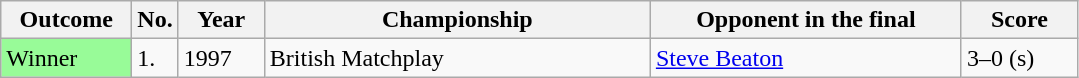<table class="sortable wikitable">
<tr>
<th width="80">Outcome</th>
<th width="20">No.</th>
<th width="50">Year</th>
<th style="width:250px;">Championship</th>
<th style="width:200px;">Opponent in the final</th>
<th width="70">Score</th>
</tr>
<tr>
<td style="background:#98FB98">Winner</td>
<td>1.</td>
<td>1997</td>
<td>British Matchplay</td>
<td> <a href='#'>Steve Beaton</a></td>
<td>3–0 (s)</td>
</tr>
</table>
